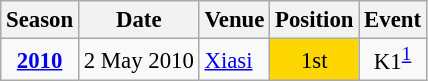<table class="wikitable" style="text-align:center; font-size:95%;">
<tr>
<th>Season</th>
<th>Date</th>
<th>Venue</th>
<th>Position</th>
<th>Event</th>
</tr>
<tr>
<td><strong><a href='#'>2010</a></strong></td>
<td align=right>2 May 2010</td>
<td align=left><a href='#'>Xiasi</a></td>
<td bgcolor=gold>1st</td>
<td>K1<sup><a href='#'>1</a></sup></td>
</tr>
</table>
